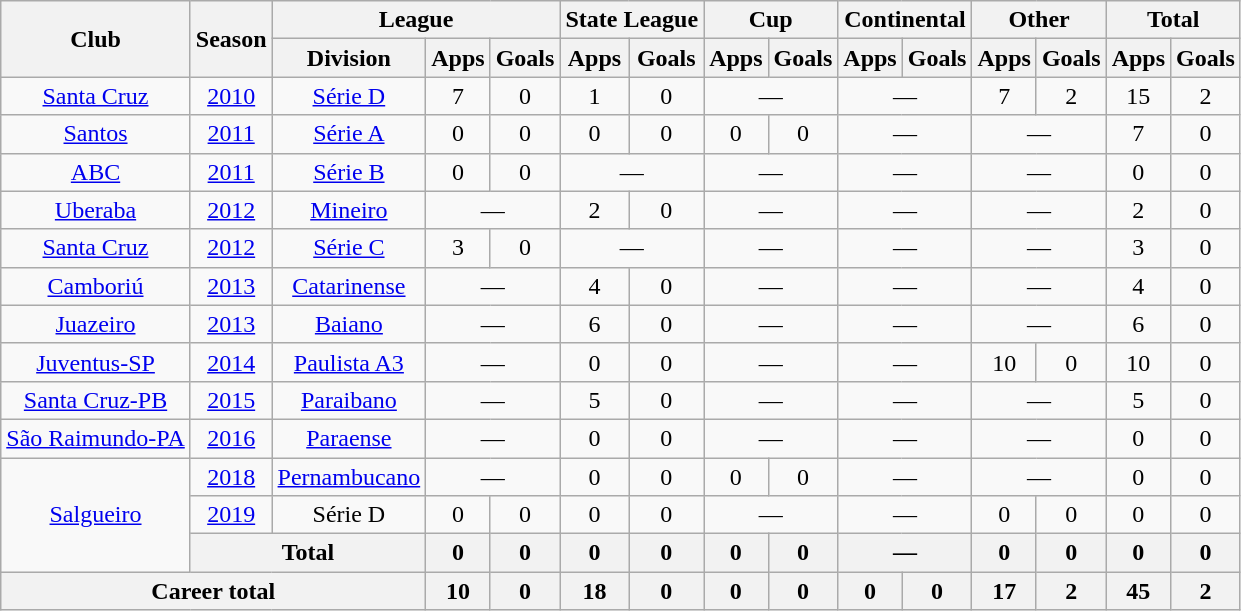<table class="wikitable" style="text-align: center;">
<tr>
<th rowspan="2">Club</th>
<th rowspan="2">Season</th>
<th colspan="3">League</th>
<th colspan="2">State League</th>
<th colspan="2">Cup</th>
<th colspan="2">Continental</th>
<th colspan="2">Other</th>
<th colspan="2">Total</th>
</tr>
<tr>
<th>Division</th>
<th>Apps</th>
<th>Goals</th>
<th>Apps</th>
<th>Goals</th>
<th>Apps</th>
<th>Goals</th>
<th>Apps</th>
<th>Goals</th>
<th>Apps</th>
<th>Goals</th>
<th>Apps</th>
<th>Goals</th>
</tr>
<tr>
<td valign="center"><a href='#'>Santa Cruz</a></td>
<td><a href='#'>2010</a></td>
<td><a href='#'>Série D</a></td>
<td>7</td>
<td>0</td>
<td>1</td>
<td>0</td>
<td colspan="2">—</td>
<td colspan="2">—</td>
<td>7</td>
<td>2</td>
<td>15</td>
<td>2</td>
</tr>
<tr>
<td valign="center"><a href='#'>Santos</a></td>
<td><a href='#'>2011</a></td>
<td><a href='#'>Série A</a></td>
<td>0</td>
<td>0</td>
<td>0</td>
<td>0</td>
<td>0</td>
<td>0</td>
<td colspan="2">—</td>
<td colspan="2">—</td>
<td>7</td>
<td>0</td>
</tr>
<tr>
<td valign="center"><a href='#'>ABC</a></td>
<td><a href='#'>2011</a></td>
<td><a href='#'>Série B</a></td>
<td>0</td>
<td>0</td>
<td colspan="2">—</td>
<td colspan="2">—</td>
<td colspan="2">—</td>
<td colspan="2">—</td>
<td>0</td>
<td>0</td>
</tr>
<tr>
<td valign="center"><a href='#'>Uberaba</a></td>
<td><a href='#'>2012</a></td>
<td><a href='#'>Mineiro</a></td>
<td colspan="2">—</td>
<td>2</td>
<td>0</td>
<td colspan="2">—</td>
<td colspan="2">—</td>
<td colspan="2">—</td>
<td>2</td>
<td>0</td>
</tr>
<tr>
<td valign="center"><a href='#'>Santa Cruz</a></td>
<td><a href='#'>2012</a></td>
<td><a href='#'>Série C</a></td>
<td>3</td>
<td>0</td>
<td colspan="2">—</td>
<td colspan="2">—</td>
<td colspan="2">—</td>
<td colspan="2">—</td>
<td>3</td>
<td>0</td>
</tr>
<tr>
<td valign="center"><a href='#'>Camboriú</a></td>
<td><a href='#'>2013</a></td>
<td><a href='#'>Catarinense</a></td>
<td colspan="2">—</td>
<td>4</td>
<td>0</td>
<td colspan="2">—</td>
<td colspan="2">—</td>
<td colspan="2">—</td>
<td>4</td>
<td>0</td>
</tr>
<tr>
<td valign="center"><a href='#'>Juazeiro</a></td>
<td><a href='#'>2013</a></td>
<td><a href='#'>Baiano</a></td>
<td colspan="2">—</td>
<td>6</td>
<td>0</td>
<td colspan="2">—</td>
<td colspan="2">—</td>
<td colspan="2">—</td>
<td>6</td>
<td>0</td>
</tr>
<tr>
<td valign="center"><a href='#'>Juventus-SP</a></td>
<td><a href='#'>2014</a></td>
<td><a href='#'>Paulista A3</a></td>
<td colspan="2">—</td>
<td>0</td>
<td>0</td>
<td colspan="2">—</td>
<td colspan="2">—</td>
<td>10</td>
<td>0</td>
<td>10</td>
<td>0</td>
</tr>
<tr>
<td valign="center"><a href='#'>Santa Cruz-PB</a></td>
<td><a href='#'>2015</a></td>
<td><a href='#'>Paraibano</a></td>
<td colspan="2">—</td>
<td>5</td>
<td>0</td>
<td colspan="2">—</td>
<td colspan="2">—</td>
<td colspan="2">—</td>
<td>5</td>
<td>0</td>
</tr>
<tr>
<td valign="center"><a href='#'>São Raimundo-PA</a></td>
<td><a href='#'>2016</a></td>
<td><a href='#'>Paraense</a></td>
<td colspan="2">—</td>
<td>0</td>
<td>0</td>
<td colspan="2">—</td>
<td colspan="2">—</td>
<td colspan="2">—</td>
<td>0</td>
<td>0</td>
</tr>
<tr>
<td rowspan="3" valign="center"><a href='#'>Salgueiro</a></td>
<td><a href='#'>2018</a></td>
<td><a href='#'>Pernambucano</a></td>
<td colspan="2">—</td>
<td>0</td>
<td>0</td>
<td>0</td>
<td>0</td>
<td colspan="2">—</td>
<td colspan="2">—</td>
<td>0</td>
<td>0</td>
</tr>
<tr>
<td><a href='#'>2019</a></td>
<td>Série D</td>
<td>0</td>
<td>0</td>
<td>0</td>
<td>0</td>
<td colspan="2">—</td>
<td colspan="2">—</td>
<td>0</td>
<td>0</td>
<td>0</td>
<td>0</td>
</tr>
<tr>
<th colspan="2">Total</th>
<th>0</th>
<th>0</th>
<th>0</th>
<th>0</th>
<th>0</th>
<th>0</th>
<th colspan="2">—</th>
<th>0</th>
<th>0</th>
<th>0</th>
<th>0</th>
</tr>
<tr>
<th colspan="3"><strong>Career total</strong></th>
<th>10</th>
<th>0</th>
<th>18</th>
<th>0</th>
<th>0</th>
<th>0</th>
<th>0</th>
<th>0</th>
<th>17</th>
<th>2</th>
<th>45</th>
<th>2</th>
</tr>
</table>
